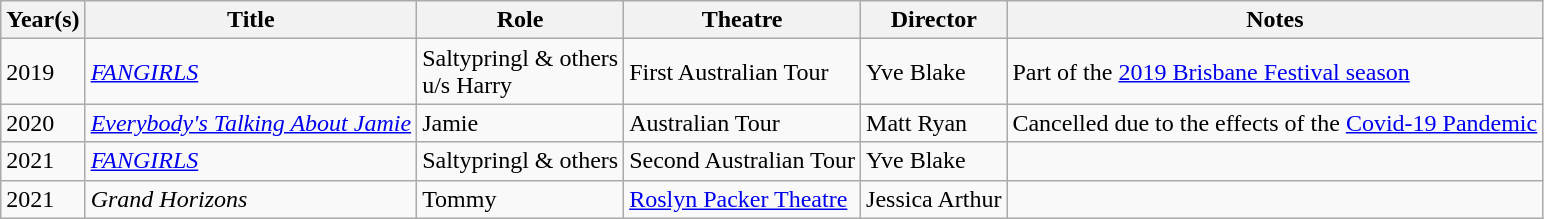<table class="wikitable">
<tr>
<th>Year(s)</th>
<th>Title</th>
<th>Role</th>
<th>Theatre</th>
<th>Director</th>
<th>Notes</th>
</tr>
<tr>
<td>2019</td>
<td><a href='#'><em>FANGIRLS</em></a></td>
<td>Saltypringl & others<br>u/s Harry</td>
<td>First Australian Tour</td>
<td>Yve Blake</td>
<td>Part of the <a href='#'>2019 Brisbane Festival season</a></td>
</tr>
<tr>
<td>2020</td>
<td><em><a href='#'>Everybody's Talking About Jamie</a></em></td>
<td>Jamie</td>
<td>Australian Tour</td>
<td Matt Ryan {{ref>Matt Ryan</td>
<td>Cancelled due to the effects of the <a href='#'>Covid-19 Pandemic</a></td>
</tr>
<tr>
<td>2021</td>
<td><a href='#'><em>FANGIRLS</em></a></td>
<td>Saltypringl & others</td>
<td>Second Australian Tour</td>
<td>Yve Blake</td>
<td></td>
</tr>
<tr>
<td>2021</td>
<td><em>Grand Horizons</em></td>
<td>Tommy</td>
<td><a href='#'>Roslyn Packer Theatre</a></td>
<td>Jessica Arthur</td>
<td></td>
</tr>
</table>
